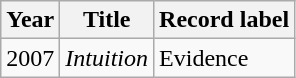<table class="wikitable sortable">
<tr>
<th>Year</th>
<th>Title</th>
<th>Record label</th>
</tr>
<tr>
<td>2007</td>
<td><em>Intuition</em></td>
<td>Evidence</td>
</tr>
</table>
